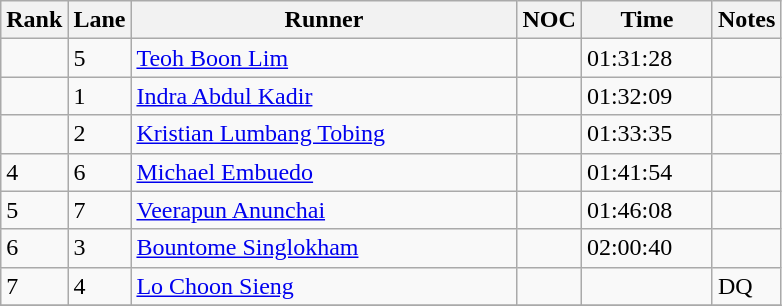<table class="wikitable sortable" style="text-align:Left">
<tr>
<th width=10>Rank</th>
<th width=10>Lane</th>
<th width=250>Runner</th>
<th width=10>NOC</th>
<th width=80>Time</th>
<th width=10>Notes</th>
</tr>
<tr>
<td></td>
<td>5</td>
<td><a href='#'>Teoh Boon Lim</a></td>
<td></td>
<td>01:31:28</td>
<td></td>
</tr>
<tr>
<td></td>
<td>1</td>
<td><a href='#'>Indra Abdul Kadir</a></td>
<td></td>
<td>01:32:09</td>
<td></td>
</tr>
<tr>
<td></td>
<td>2</td>
<td><a href='#'>Kristian Lumbang Tobing</a></td>
<td></td>
<td>01:33:35</td>
<td></td>
</tr>
<tr>
<td>4</td>
<td>6</td>
<td><a href='#'>Michael Embuedo</a></td>
<td></td>
<td>01:41:54</td>
<td></td>
</tr>
<tr>
<td>5</td>
<td>7</td>
<td><a href='#'>Veerapun Anunchai</a></td>
<td></td>
<td>01:46:08</td>
<td></td>
</tr>
<tr>
<td>6</td>
<td>3</td>
<td><a href='#'>Bountome Singlokham</a></td>
<td></td>
<td>02:00:40</td>
<td></td>
</tr>
<tr>
<td>7</td>
<td>4</td>
<td><a href='#'>Lo Choon Sieng</a></td>
<td></td>
<td></td>
<td>DQ</td>
</tr>
<tr>
</tr>
</table>
